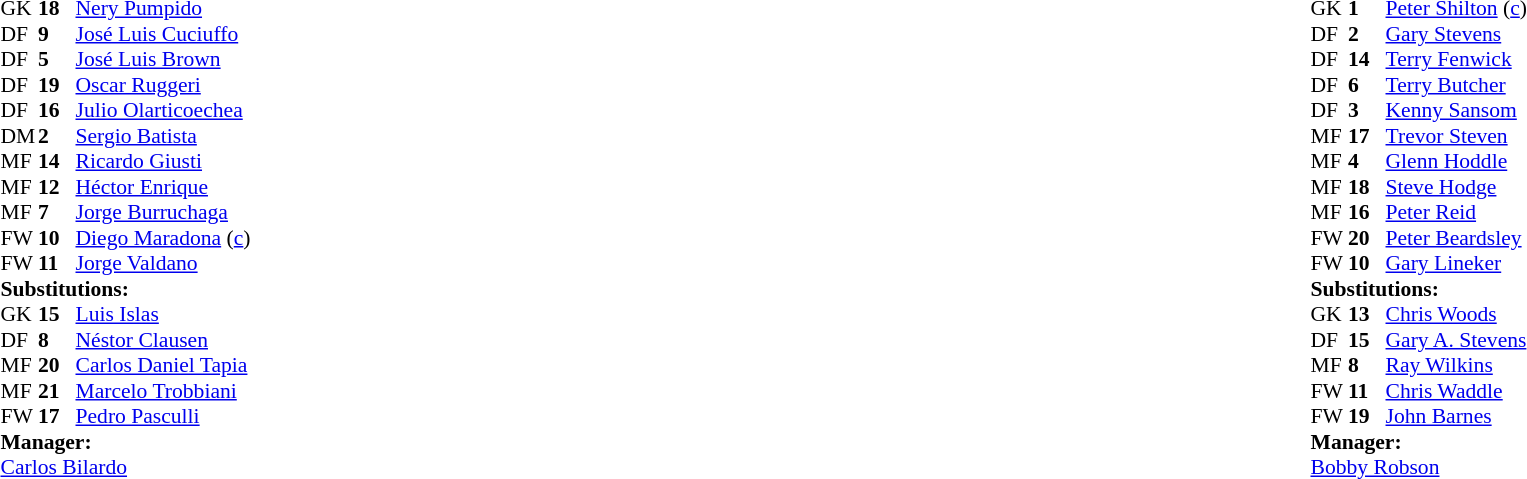<table width="100%">
<tr>
<td valign="top" width="50%"><br><table style="font-size: 90%" cellspacing="0" cellpadding="0">
<tr>
<th width="25"></th>
<th width="25"></th>
</tr>
<tr>
<td>GK</td>
<td><strong>18</strong></td>
<td><a href='#'>Nery Pumpido</a></td>
</tr>
<tr>
<td>DF</td>
<td><strong>9</strong></td>
<td><a href='#'>José Luis Cuciuffo</a></td>
</tr>
<tr>
<td>DF</td>
<td><strong>5</strong></td>
<td><a href='#'>José Luis Brown</a></td>
</tr>
<tr>
<td>DF</td>
<td><strong>19</strong></td>
<td><a href='#'>Oscar Ruggeri</a></td>
</tr>
<tr>
<td>DF</td>
<td><strong>16</strong></td>
<td><a href='#'>Julio Olarticoechea</a></td>
</tr>
<tr>
<td>DM</td>
<td><strong>2</strong></td>
<td><a href='#'>Sergio Batista</a></td>
<td></td>
</tr>
<tr>
<td>MF</td>
<td><strong>14</strong></td>
<td><a href='#'>Ricardo Giusti</a></td>
</tr>
<tr>
<td>MF</td>
<td><strong>12</strong></td>
<td><a href='#'>Héctor Enrique</a></td>
</tr>
<tr>
<td>MF</td>
<td><strong>7</strong></td>
<td><a href='#'>Jorge Burruchaga</a></td>
<td></td>
<td></td>
</tr>
<tr>
<td>FW</td>
<td><strong>10</strong></td>
<td><a href='#'>Diego Maradona</a> (<a href='#'>c</a>)</td>
</tr>
<tr>
<td>FW</td>
<td><strong>11</strong></td>
<td><a href='#'>Jorge Valdano</a></td>
</tr>
<tr>
<td colspan=3><strong>Substitutions:</strong></td>
</tr>
<tr>
<td>GK</td>
<td><strong>15</strong></td>
<td><a href='#'>Luis Islas</a></td>
<td></td>
<td></td>
</tr>
<tr>
<td>DF</td>
<td><strong>8</strong></td>
<td><a href='#'>Néstor Clausen</a></td>
<td></td>
<td></td>
</tr>
<tr>
<td>MF</td>
<td><strong>20</strong></td>
<td><a href='#'>Carlos Daniel Tapia</a></td>
<td></td>
<td></td>
</tr>
<tr>
<td>MF</td>
<td><strong>21</strong></td>
<td><a href='#'>Marcelo Trobbiani</a></td>
<td></td>
<td></td>
</tr>
<tr>
<td>FW</td>
<td><strong>17</strong></td>
<td><a href='#'>Pedro Pasculli</a></td>
<td></td>
<td></td>
</tr>
<tr>
<td colspan=3><strong>Manager:</strong></td>
</tr>
<tr>
<td colspan=3><a href='#'>Carlos Bilardo</a></td>
</tr>
</table>
</td>
<td valign="top"></td>
<td valign="top" width="50%"><br><table style="font-size: 90%" cellspacing="0" cellpadding="0" align="center">
<tr>
<th width=25></th>
<th width=25></th>
</tr>
<tr>
<td>GK</td>
<td><strong>1</strong></td>
<td><a href='#'>Peter Shilton</a> (<a href='#'>c</a>)</td>
</tr>
<tr>
<td>DF</td>
<td><strong>2</strong></td>
<td><a href='#'>Gary Stevens</a></td>
</tr>
<tr>
<td>DF</td>
<td><strong>14</strong></td>
<td><a href='#'>Terry Fenwick</a></td>
<td></td>
</tr>
<tr>
<td>DF</td>
<td><strong>6</strong></td>
<td><a href='#'>Terry Butcher</a></td>
</tr>
<tr>
<td>DF</td>
<td><strong>3</strong></td>
<td><a href='#'>Kenny Sansom</a></td>
</tr>
<tr>
<td>MF</td>
<td><strong>17</strong></td>
<td><a href='#'>Trevor Steven</a></td>
<td></td>
<td></td>
</tr>
<tr>
<td>MF</td>
<td><strong>4</strong></td>
<td><a href='#'>Glenn Hoddle</a></td>
</tr>
<tr>
<td>MF</td>
<td><strong>18</strong></td>
<td><a href='#'>Steve Hodge</a></td>
</tr>
<tr>
<td>MF</td>
<td><strong>16</strong></td>
<td><a href='#'>Peter Reid</a></td>
<td></td>
<td></td>
</tr>
<tr>
<td>FW</td>
<td><strong>20</strong></td>
<td><a href='#'>Peter Beardsley</a></td>
</tr>
<tr>
<td>FW</td>
<td><strong>10</strong></td>
<td><a href='#'>Gary Lineker</a></td>
</tr>
<tr>
<td colspan=3><strong>Substitutions:</strong></td>
</tr>
<tr>
<td>GK</td>
<td><strong>13</strong></td>
<td><a href='#'>Chris Woods</a></td>
<td></td>
<td></td>
</tr>
<tr>
<td>DF</td>
<td><strong>15</strong></td>
<td><a href='#'>Gary A. Stevens</a></td>
<td></td>
<td></td>
</tr>
<tr>
<td>MF</td>
<td><strong>8</strong></td>
<td><a href='#'>Ray Wilkins</a></td>
<td></td>
<td></td>
</tr>
<tr>
<td>FW</td>
<td><strong>11</strong></td>
<td><a href='#'>Chris Waddle</a></td>
<td></td>
<td></td>
</tr>
<tr>
<td>FW</td>
<td><strong>19</strong></td>
<td><a href='#'>John Barnes</a></td>
<td></td>
<td></td>
</tr>
<tr>
<td colspan=3><strong>Manager:</strong></td>
</tr>
<tr>
<td colspan=3><a href='#'>Bobby Robson</a></td>
</tr>
</table>
</td>
</tr>
</table>
